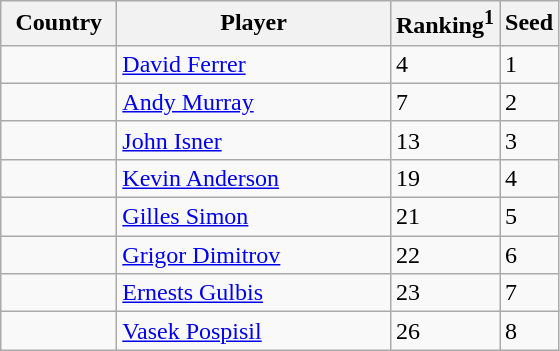<table class="sortable wikitable">
<tr>
<th width="70">Country</th>
<th width="175">Player</th>
<th>Ranking<sup>1</sup></th>
<th>Seed</th>
</tr>
<tr>
<td></td>
<td><a href='#'>David Ferrer</a></td>
<td>4</td>
<td>1</td>
</tr>
<tr>
<td></td>
<td><a href='#'>Andy Murray</a></td>
<td>7</td>
<td>2</td>
</tr>
<tr>
<td></td>
<td><a href='#'>John Isner</a></td>
<td>13</td>
<td>3</td>
</tr>
<tr>
<td></td>
<td><a href='#'>Kevin Anderson</a></td>
<td>19</td>
<td>4</td>
</tr>
<tr>
<td></td>
<td><a href='#'>Gilles Simon</a></td>
<td>21</td>
<td>5</td>
</tr>
<tr>
<td></td>
<td><a href='#'>Grigor Dimitrov</a></td>
<td>22</td>
<td>6</td>
</tr>
<tr>
<td></td>
<td><a href='#'>Ernests Gulbis</a></td>
<td>23</td>
<td>7</td>
</tr>
<tr>
<td></td>
<td><a href='#'>Vasek Pospisil</a></td>
<td>26</td>
<td>8</td>
</tr>
</table>
